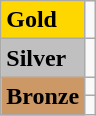<table class="wikitable">
<tr>
<td bgcolor="gold"><strong>Gold</strong></td>
<td></td>
</tr>
<tr>
<td bgcolor="silver"><strong>Silver</strong></td>
<td></td>
</tr>
<tr>
<td rowspan="2" bgcolor="#cc9966"><strong>Bronze</strong></td>
<td></td>
</tr>
<tr>
<td></td>
</tr>
</table>
